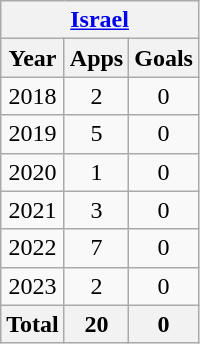<table class="wikitable" style="text-align:center">
<tr>
<th colspan=3><a href='#'>Israel</a></th>
</tr>
<tr>
<th>Year</th>
<th>Apps</th>
<th>Goals</th>
</tr>
<tr>
<td>2018</td>
<td>2</td>
<td>0</td>
</tr>
<tr>
<td>2019</td>
<td>5</td>
<td>0</td>
</tr>
<tr>
<td>2020</td>
<td>1</td>
<td>0</td>
</tr>
<tr>
<td>2021</td>
<td>3</td>
<td>0</td>
</tr>
<tr>
<td>2022</td>
<td>7</td>
<td>0</td>
</tr>
<tr>
<td>2023</td>
<td>2</td>
<td>0</td>
</tr>
<tr>
<th>Total</th>
<th>20</th>
<th>0</th>
</tr>
</table>
